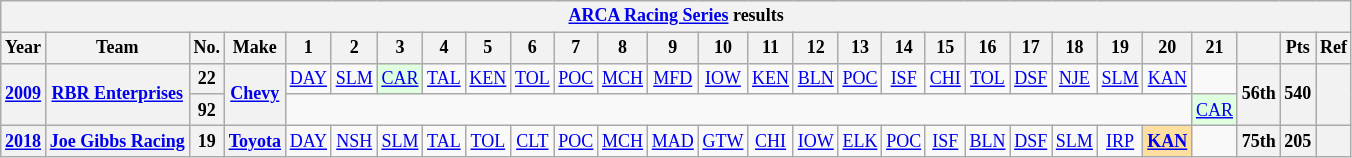<table class="wikitable" style="text-align:center; font-size:75%">
<tr>
<th colspan=28><a href='#'>ARCA Racing Series</a> results</th>
</tr>
<tr>
<th>Year</th>
<th>Team</th>
<th>No.</th>
<th>Make</th>
<th>1</th>
<th>2</th>
<th>3</th>
<th>4</th>
<th>5</th>
<th>6</th>
<th>7</th>
<th>8</th>
<th>9</th>
<th>10</th>
<th>11</th>
<th>12</th>
<th>13</th>
<th>14</th>
<th>15</th>
<th>16</th>
<th>17</th>
<th>18</th>
<th>19</th>
<th>20</th>
<th>21</th>
<th></th>
<th>Pts</th>
<th>Ref</th>
</tr>
<tr>
<th rowspan=2><a href='#'>2009</a></th>
<th rowspan=2><a href='#'>RBR Enterprises</a></th>
<th>22</th>
<th rowspan=2><a href='#'>Chevy</a></th>
<td><a href='#'>DAY</a></td>
<td><a href='#'>SLM</a></td>
<td style="background:#DFFFDF;"><a href='#'>CAR</a><br></td>
<td><a href='#'>TAL</a></td>
<td><a href='#'>KEN</a></td>
<td><a href='#'>TOL</a></td>
<td><a href='#'>POC</a></td>
<td><a href='#'>MCH</a></td>
<td><a href='#'>MFD</a></td>
<td><a href='#'>IOW</a></td>
<td><a href='#'>KEN</a></td>
<td><a href='#'>BLN</a></td>
<td><a href='#'>POC</a></td>
<td><a href='#'>ISF</a></td>
<td><a href='#'>CHI</a></td>
<td><a href='#'>TOL</a></td>
<td><a href='#'>DSF</a></td>
<td><a href='#'>NJE</a></td>
<td><a href='#'>SLM</a></td>
<td><a href='#'>KAN</a></td>
<td></td>
<th rowspan=2>56th</th>
<th rowspan=2>540</th>
<th rowspan=2></th>
</tr>
<tr>
<th>92</th>
<td colspan=20></td>
<td style="background:#DFFFDF;"><a href='#'>CAR</a><br></td>
</tr>
<tr>
<th><a href='#'>2018</a></th>
<th><a href='#'>Joe Gibbs Racing</a></th>
<th>19</th>
<th><a href='#'>Toyota</a></th>
<td><a href='#'>DAY</a></td>
<td><a href='#'>NSH</a></td>
<td><a href='#'>SLM</a></td>
<td><a href='#'>TAL</a></td>
<td><a href='#'>TOL</a></td>
<td><a href='#'>CLT</a></td>
<td><a href='#'>POC</a></td>
<td><a href='#'>MCH</a></td>
<td><a href='#'>MAD</a></td>
<td><a href='#'>GTW</a></td>
<td><a href='#'>CHI</a></td>
<td><a href='#'>IOW</a></td>
<td><a href='#'>ELK</a></td>
<td><a href='#'>POC</a></td>
<td><a href='#'>ISF</a></td>
<td><a href='#'>BLN</a></td>
<td><a href='#'>DSF</a></td>
<td><a href='#'>SLM</a></td>
<td><a href='#'>IRP</a></td>
<td style="background:#FFDF9F;"><strong><a href='#'>KAN</a></strong><br></td>
<td></td>
<th>75th</th>
<th>205</th>
<th></th>
</tr>
</table>
